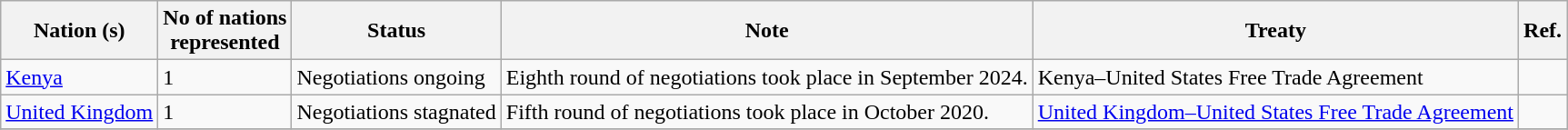<table class="wikitable sortable">
<tr>
<th>Nation (s)</th>
<th>No of nations <br>represented</th>
<th>Status</th>
<th>Note</th>
<th>Treaty</th>
<th>Ref.</th>
</tr>
<tr>
<td> <a href='#'>Kenya</a></td>
<td>1</td>
<td>Negotiations ongoing</td>
<td>Eighth round of negotiations took place in September 2024.</td>
<td>Kenya–United States Free Trade Agreement</td>
<td></td>
</tr>
<tr>
<td> <a href='#'>United Kingdom</a></td>
<td>1</td>
<td>Negotiations stagnated</td>
<td>Fifth round of negotiations took place in October 2020.</td>
<td><a href='#'>United Kingdom–United States Free Trade Agreement</a></td>
<td></td>
</tr>
<tr>
</tr>
</table>
